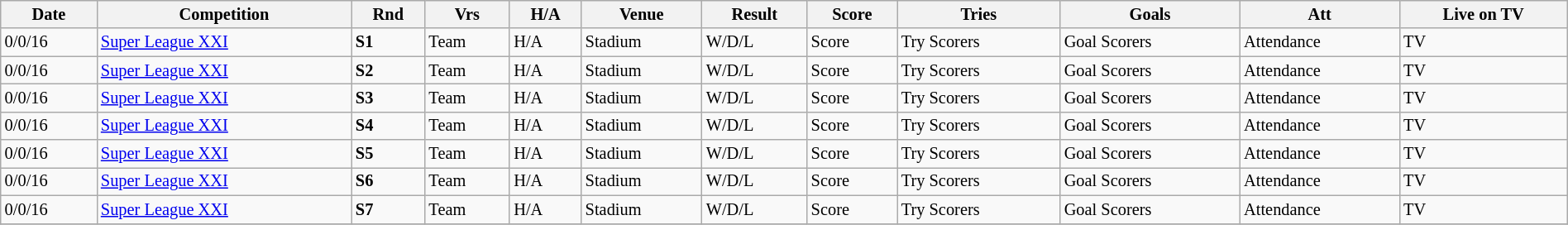<table class="wikitable" style="font-size:85%;" width="100%">
<tr>
<th>Date</th>
<th>Competition</th>
<th>Rnd</th>
<th>Vrs</th>
<th>H/A</th>
<th>Venue</th>
<th>Result</th>
<th>Score</th>
<th>Tries</th>
<th>Goals</th>
<th>Att</th>
<th>Live on TV</th>
</tr>
<tr>
<td>0/0/16</td>
<td><a href='#'>Super League XXI</a></td>
<td><strong>S1</strong></td>
<td>Team</td>
<td>H/A</td>
<td>Stadium</td>
<td>W/D/L</td>
<td>Score</td>
<td>Try Scorers</td>
<td>Goal Scorers</td>
<td>Attendance</td>
<td>TV</td>
</tr>
<tr>
<td>0/0/16</td>
<td><a href='#'>Super League XXI</a></td>
<td><strong>S2</strong></td>
<td>Team</td>
<td>H/A</td>
<td>Stadium</td>
<td>W/D/L</td>
<td>Score</td>
<td>Try Scorers</td>
<td>Goal Scorers</td>
<td>Attendance</td>
<td>TV</td>
</tr>
<tr>
<td>0/0/16</td>
<td><a href='#'>Super League XXI</a></td>
<td><strong>S3</strong></td>
<td>Team</td>
<td>H/A</td>
<td>Stadium</td>
<td>W/D/L</td>
<td>Score</td>
<td>Try Scorers</td>
<td>Goal Scorers</td>
<td>Attendance</td>
<td>TV</td>
</tr>
<tr>
<td>0/0/16</td>
<td><a href='#'>Super League XXI</a></td>
<td><strong>S4</strong></td>
<td>Team</td>
<td>H/A</td>
<td>Stadium</td>
<td>W/D/L</td>
<td>Score</td>
<td>Try Scorers</td>
<td>Goal Scorers</td>
<td>Attendance</td>
<td>TV</td>
</tr>
<tr>
<td>0/0/16</td>
<td><a href='#'>Super League XXI</a></td>
<td><strong>S5</strong></td>
<td>Team</td>
<td>H/A</td>
<td>Stadium</td>
<td>W/D/L</td>
<td>Score</td>
<td>Try Scorers</td>
<td>Goal Scorers</td>
<td>Attendance</td>
<td>TV</td>
</tr>
<tr>
<td>0/0/16</td>
<td><a href='#'>Super League XXI</a></td>
<td><strong>S6</strong></td>
<td>Team</td>
<td>H/A</td>
<td>Stadium</td>
<td>W/D/L</td>
<td>Score</td>
<td>Try Scorers</td>
<td>Goal Scorers</td>
<td>Attendance</td>
<td>TV</td>
</tr>
<tr>
<td>0/0/16</td>
<td><a href='#'>Super League XXI</a></td>
<td><strong>S7</strong></td>
<td>Team</td>
<td>H/A</td>
<td>Stadium</td>
<td>W/D/L</td>
<td>Score</td>
<td>Try Scorers</td>
<td>Goal Scorers</td>
<td>Attendance</td>
<td>TV</td>
</tr>
<tr>
</tr>
</table>
